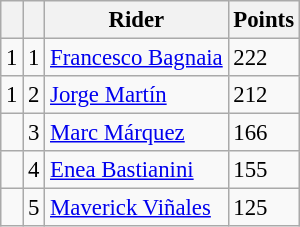<table class="wikitable" style="font-size: 95%;">
<tr>
<th></th>
<th></th>
<th>Rider</th>
<th>Points</th>
</tr>
<tr>
<td> 1</td>
<td align=center>1</td>
<td> <a href='#'>Francesco Bagnaia</a></td>
<td align=left>222</td>
</tr>
<tr>
<td> 1</td>
<td align=center>2</td>
<td> <a href='#'>Jorge Martín</a></td>
<td align=left>212</td>
</tr>
<tr>
<td></td>
<td align=center>3</td>
<td> <a href='#'>Marc Márquez</a></td>
<td align=left>166</td>
</tr>
<tr>
<td></td>
<td align=center>4</td>
<td> <a href='#'>Enea Bastianini</a></td>
<td align=left>155</td>
</tr>
<tr>
<td></td>
<td align=center>5</td>
<td> <a href='#'>Maverick Viñales</a></td>
<td align=left>125</td>
</tr>
</table>
